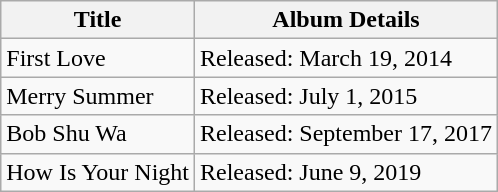<table class="wikitable">
<tr>
<th>Title</th>
<th>Album Details</th>
</tr>
<tr>
<td>First Love</td>
<td>Released: March 19, 2014<br></td>
</tr>
<tr>
<td>Merry Summer</td>
<td>Released: July 1, 2015<br></td>
</tr>
<tr>
<td>Bob Shu Wa</td>
<td>Released: September 17, 2017<br></td>
</tr>
<tr>
<td>How Is Your Night</td>
<td>Released: June 9, 2019<br></td>
</tr>
</table>
